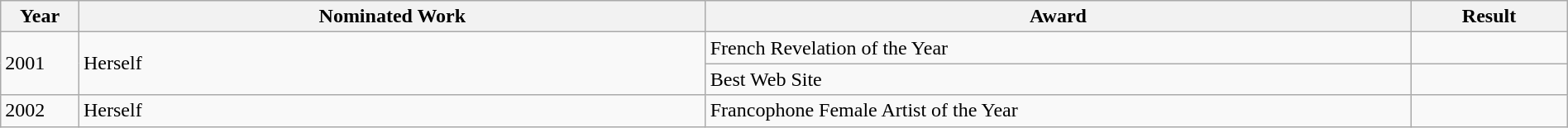<table class="wikitable" width=100%>
<tr>
<th width=5%>Year</th>
<th width=40%>Nominated Work</th>
<th width=45%>Award</th>
<th width=10%>Result</th>
</tr>
<tr>
<td rowspan="2">2001</td>
<td rowspan="2">Herself</td>
<td>French Revelation of the Year</td>
<td></td>
</tr>
<tr>
<td>Best Web Site</td>
<td></td>
</tr>
<tr>
<td>2002</td>
<td>Herself</td>
<td>Francophone Female Artist of the Year</td>
<td></td>
</tr>
</table>
